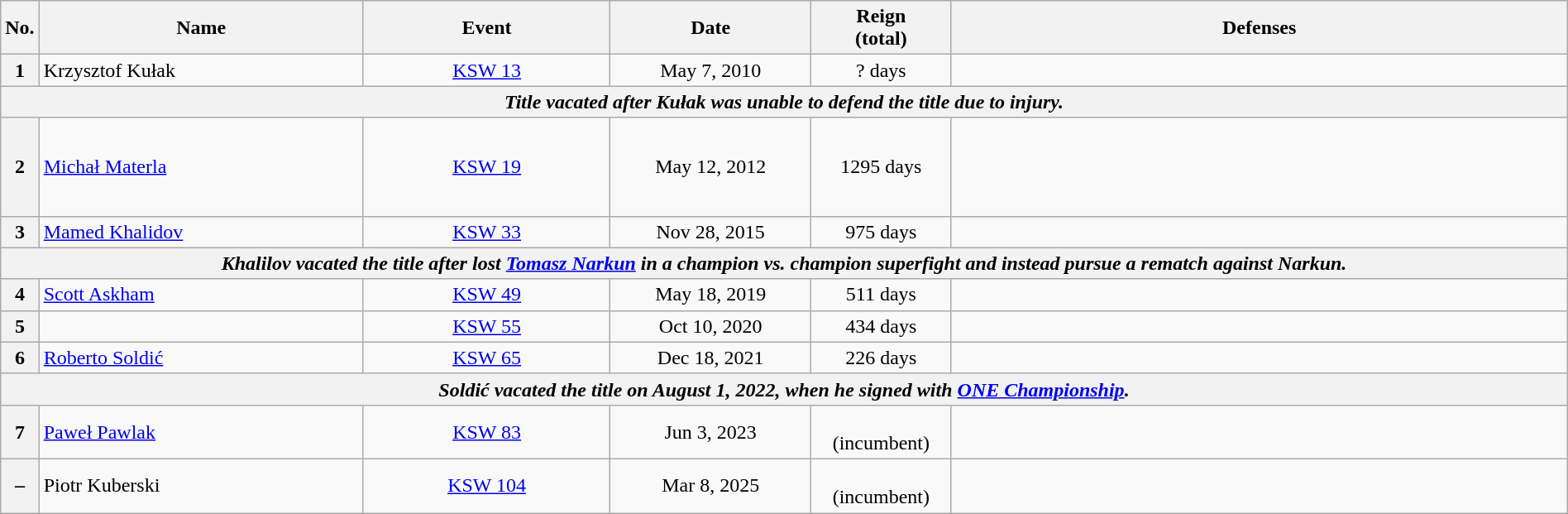<table class="wikitable" style="width:100%; font-size:100%;">
<tr>
<th style= width:1%;">No.</th>
<th style= width:21%;">Name</th>
<th style= width:16%;">Event</th>
<th style=width:13%;">Date</th>
<th style=width:9%;">Reign<br>(total)</th>
<th style= width:49%;">Defenses</th>
</tr>
<tr>
<th>1</th>
<td align=left> Krzysztof Kułak<br></td>
<td align=center><a href='#'>KSW 13</a><br></td>
<td align=center>May 7, 2010</td>
<td align=center>? days</td>
<td align=center></td>
</tr>
<tr>
<th style="text-align:center;" colspan="6"><em>Title vacated after Kułak was unable to defend the title due to injury.</em></th>
</tr>
<tr>
<th>2</th>
<td align=left> <a href='#'>Michał Materla</a> <br></td>
<td align=center><a href='#'>KSW 19</a><br></td>
<td align=center>May 12, 2012</td>
<td align=center>1295 days</td>
<td align=left><br><br>
<br>
<br>
</td>
</tr>
<tr>
<th>3</th>
<td align=left> <a href='#'>Mamed Khalidov</a></td>
<td align=center><a href='#'>KSW 33</a><br></td>
<td align=center>Nov 28, 2015</td>
<td align=center>975 days</td>
<td align=left><br></td>
</tr>
<tr>
<th style="text-align:center;" colspan="6"><em>Khalilov vacated the title after lost <a href='#'>Tomasz Narkun</a> in a champion vs. champion superfight and instead pursue a rematch against Narkun.</em></th>
</tr>
<tr>
<th>4</th>
<td align=left> <a href='#'>Scott Askham</a> <br></td>
<td align=center><a href='#'>KSW 49</a><br></td>
<td align=center>May 18, 2019</td>
<td align=center>511 days</td>
<td align=left></td>
</tr>
<tr>
<th>5</th>
<td align=left><br></td>
<td align=center><a href='#'>KSW 55</a><br></td>
<td align=center>Oct 10, 2020</td>
<td align=center>434 days</td>
<td align=left></td>
</tr>
<tr>
<th>6</th>
<td align=left> <a href='#'>Roberto Soldić</a></td>
<td align=center><a href='#'>KSW 65</a><br></td>
<td align=center>Dec 18, 2021</td>
<td align=center>226 days</td>
<td align=left></td>
</tr>
<tr>
<th style="text-align:center;" colspan="6"><em>Soldić vacated the title on August 1, 2022, when he signed with <a href='#'>ONE Championship</a>.</em></th>
</tr>
<tr>
<th>7</th>
<td align=left> <a href='#'>Paweł Pawlak</a> <br></td>
<td align=center><a href='#'>KSW 83</a><br></td>
<td align=center>Jun 3, 2023</td>
<td align=center> <br> (incumbent)</td>
<td align=left><br><br>
</td>
</tr>
<tr>
<th>–</th>
<td align=left> Piotr Kuberski <br></td>
<td align=center><a href='#'>KSW 104</a><br></td>
<td align=center>Mar 8, 2025</td>
<td align=center> <br> (incumbent)</td>
<td align=center></td>
</tr>
</table>
